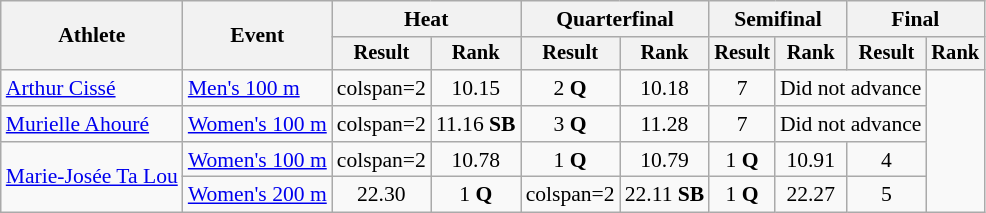<table class="wikitable" style="font-size:90%">
<tr>
<th rowspan="2">Athlete</th>
<th rowspan="2">Event</th>
<th colspan="2">Heat</th>
<th colspan="2">Quarterfinal</th>
<th colspan="2">Semifinal</th>
<th colspan="2">Final</th>
</tr>
<tr style="font-size:95%">
<th>Result</th>
<th>Rank</th>
<th>Result</th>
<th>Rank</th>
<th>Result</th>
<th>Rank</th>
<th>Result</th>
<th>Rank</th>
</tr>
<tr align=center>
<td align=left><a href='#'>Arthur Cissé</a></td>
<td align=left><a href='#'>Men's 100 m</a></td>
<td>colspan=2 </td>
<td>10.15</td>
<td>2 <strong>Q</strong></td>
<td>10.18</td>
<td>7</td>
<td colspan="2">Did not advance</td>
</tr>
<tr align=center>
<td align=left><a href='#'>Murielle Ahouré</a></td>
<td align=left><a href='#'>Women's 100 m</a></td>
<td>colspan=2 </td>
<td>11.16 <strong>SB</strong></td>
<td>3 <strong>Q</strong></td>
<td>11.28</td>
<td>7</td>
<td colspan="2">Did not advance</td>
</tr>
<tr align=center>
<td rowspan="2" align="left"><a href='#'>Marie-Josée Ta Lou</a></td>
<td align=left><a href='#'>Women's 100 m</a></td>
<td>colspan=2 </td>
<td>10.78 <strong></strong></td>
<td>1 <strong>Q</strong></td>
<td>10.79</td>
<td>1 <strong>Q</strong></td>
<td>10.91</td>
<td>4</td>
</tr>
<tr align=center>
<td align=left><a href='#'>Women's 200 m</a></td>
<td>22.30</td>
<td>1 <strong>Q</strong></td>
<td>colspan=2 </td>
<td>22.11 <strong>SB</strong></td>
<td>1 <strong>Q</strong></td>
<td>22.27</td>
<td>5</td>
</tr>
</table>
